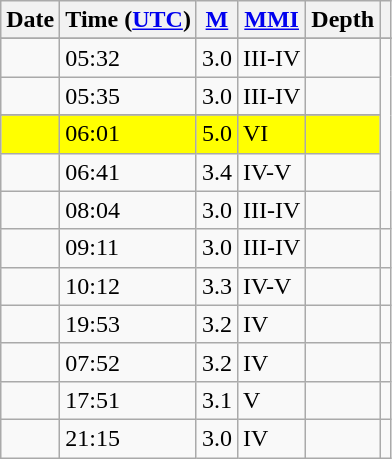<table class="wikitable sortable">
<tr>
<th scope="col">Date</th>
<th scope="col">Time (<a href='#'>UTC</a>)</th>
<th scope="col"><a href='#'>M</a></th>
<th scope="col"><a href='#'>MMI</a></th>
<th scope="col">Depth</th>
<th scope="col" class="unsortable"></th>
</tr>
<tr>
</tr>
<tr>
<td></td>
<td>05:32</td>
<td>3.0</td>
<td> III-IV</td>
<td></td>
<td rowspan=6></td>
</tr>
<tr>
<td></td>
<td>05:35</td>
<td>3.0</td>
<td> III-IV</td>
<td></td>
</tr>
<tr>
</tr>
<tr bgcolor="FFFF00">
<td></td>
<td>06:01</td>
<td>5.0</td>
<td> VI</td>
<td></td>
</tr>
<tr>
<td></td>
<td>06:41</td>
<td>3.4</td>
<td> IV-V</td>
<td></td>
</tr>
<tr>
<td></td>
<td>08:04</td>
<td>3.0</td>
<td> III-IV</td>
<td></td>
</tr>
<tr>
<td></td>
<td>09:11</td>
<td>3.0</td>
<td> III-IV</td>
<td></td>
</tr>
<tr>
<td></td>
<td>10:12</td>
<td>3.3</td>
<td> IV-V</td>
<td></td>
<td></td>
</tr>
<tr>
<td></td>
<td>19:53</td>
<td>3.2</td>
<td> IV</td>
<td></td>
<td></td>
</tr>
<tr>
<td></td>
<td>07:52</td>
<td>3.2</td>
<td> IV</td>
<td></td>
<td></td>
</tr>
<tr>
<td></td>
<td>17:51</td>
<td>3.1</td>
<td> V</td>
<td></td>
<td></td>
</tr>
<tr>
<td></td>
<td>21:15</td>
<td>3.0</td>
<td> IV</td>
<td></td>
<td></td>
</tr>
</table>
